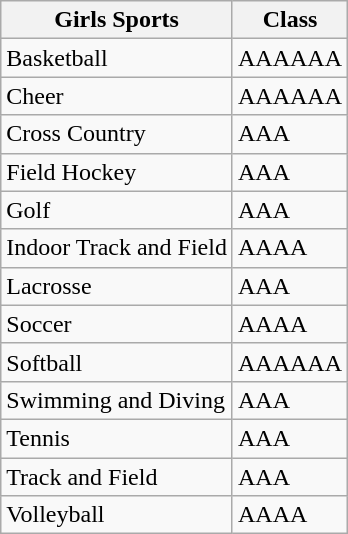<table class="wikitable">
<tr>
<th>Girls Sports</th>
<th>Class</th>
</tr>
<tr>
<td>Basketball</td>
<td>AAAAAA</td>
</tr>
<tr>
<td>Cheer</td>
<td>AAAAAA</td>
</tr>
<tr>
<td>Cross Country</td>
<td>AAA</td>
</tr>
<tr>
<td>Field Hockey</td>
<td>AAA</td>
</tr>
<tr>
<td>Golf</td>
<td>AAA</td>
</tr>
<tr>
<td>Indoor Track and Field</td>
<td>AAAA</td>
</tr>
<tr>
<td>Lacrosse</td>
<td>AAA</td>
</tr>
<tr>
<td>Soccer</td>
<td>AAAA</td>
</tr>
<tr>
<td>Softball</td>
<td>AAAAAA</td>
</tr>
<tr>
<td>Swimming and Diving</td>
<td>AAA</td>
</tr>
<tr>
<td>Tennis</td>
<td>AAA</td>
</tr>
<tr>
<td>Track and Field</td>
<td>AAA</td>
</tr>
<tr>
<td>Volleyball</td>
<td>AAAA</td>
</tr>
</table>
